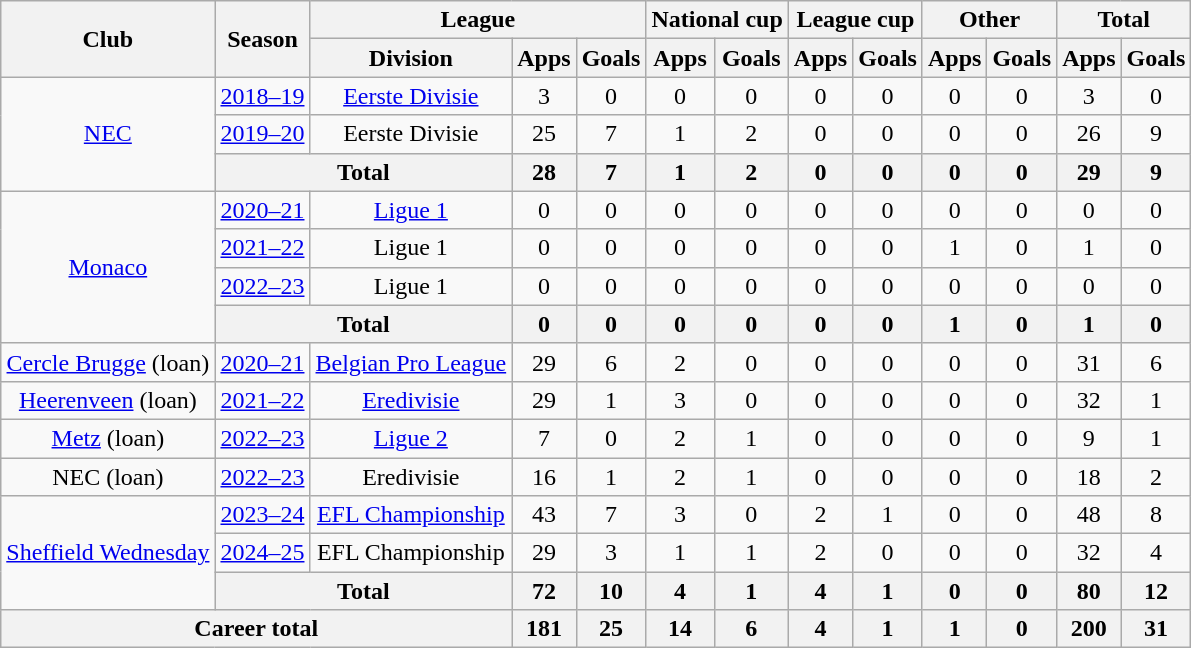<table class="wikitable" style="text-align:center">
<tr>
<th rowspan="2">Club</th>
<th rowspan="2">Season</th>
<th colspan="3">League</th>
<th colspan="2">National cup</th>
<th colspan="2">League cup</th>
<th colspan="2">Other</th>
<th colspan="2">Total</th>
</tr>
<tr>
<th>Division</th>
<th>Apps</th>
<th>Goals</th>
<th>Apps</th>
<th>Goals</th>
<th>Apps</th>
<th>Goals</th>
<th>Apps</th>
<th>Goals</th>
<th>Apps</th>
<th>Goals</th>
</tr>
<tr>
<td rowspan="3"><a href='#'>NEC</a></td>
<td><a href='#'>2018–19</a></td>
<td><a href='#'>Eerste Divisie</a></td>
<td>3</td>
<td>0</td>
<td>0</td>
<td>0</td>
<td>0</td>
<td>0</td>
<td>0</td>
<td>0</td>
<td>3</td>
<td>0</td>
</tr>
<tr>
<td><a href='#'>2019–20</a></td>
<td>Eerste Divisie</td>
<td>25</td>
<td>7</td>
<td>1</td>
<td>2</td>
<td>0</td>
<td>0</td>
<td>0</td>
<td>0</td>
<td>26</td>
<td>9</td>
</tr>
<tr>
<th colspan="2">Total</th>
<th>28</th>
<th>7</th>
<th>1</th>
<th>2</th>
<th>0</th>
<th>0</th>
<th>0</th>
<th>0</th>
<th>29</th>
<th>9</th>
</tr>
<tr>
<td rowspan="4"><a href='#'>Monaco</a></td>
<td><a href='#'>2020–21</a></td>
<td><a href='#'>Ligue 1</a></td>
<td>0</td>
<td>0</td>
<td>0</td>
<td>0</td>
<td>0</td>
<td>0</td>
<td>0</td>
<td>0</td>
<td>0</td>
<td>0</td>
</tr>
<tr>
<td><a href='#'>2021–22</a></td>
<td>Ligue 1</td>
<td>0</td>
<td>0</td>
<td>0</td>
<td>0</td>
<td>0</td>
<td>0</td>
<td>1</td>
<td>0</td>
<td>1</td>
<td>0</td>
</tr>
<tr>
<td><a href='#'>2022–23</a></td>
<td>Ligue 1</td>
<td>0</td>
<td>0</td>
<td>0</td>
<td>0</td>
<td>0</td>
<td>0</td>
<td>0</td>
<td>0</td>
<td>0</td>
<td>0</td>
</tr>
<tr>
<th colspan="2">Total</th>
<th>0</th>
<th>0</th>
<th>0</th>
<th>0</th>
<th>0</th>
<th>0</th>
<th>1</th>
<th>0</th>
<th>1</th>
<th>0</th>
</tr>
<tr>
<td><a href='#'>Cercle Brugge</a> (loan)</td>
<td><a href='#'>2020–21</a></td>
<td><a href='#'>Belgian Pro League</a></td>
<td>29</td>
<td>6</td>
<td>2</td>
<td>0</td>
<td>0</td>
<td>0</td>
<td>0</td>
<td>0</td>
<td>31</td>
<td>6</td>
</tr>
<tr>
<td><a href='#'>Heerenveen</a> (loan)</td>
<td><a href='#'>2021–22</a></td>
<td><a href='#'>Eredivisie</a></td>
<td>29</td>
<td>1</td>
<td>3</td>
<td>0</td>
<td>0</td>
<td>0</td>
<td>0</td>
<td>0</td>
<td>32</td>
<td>1</td>
</tr>
<tr>
<td><a href='#'>Metz</a> (loan)</td>
<td><a href='#'>2022–23</a></td>
<td><a href='#'>Ligue 2</a></td>
<td>7</td>
<td>0</td>
<td>2</td>
<td>1</td>
<td>0</td>
<td>0</td>
<td>0</td>
<td>0</td>
<td>9</td>
<td>1</td>
</tr>
<tr>
<td>NEC (loan)</td>
<td><a href='#'>2022–23</a></td>
<td>Eredivisie</td>
<td>16</td>
<td>1</td>
<td>2</td>
<td>1</td>
<td>0</td>
<td>0</td>
<td>0</td>
<td>0</td>
<td>18</td>
<td>2</td>
</tr>
<tr>
<td rowspan="3"><a href='#'>Sheffield Wednesday</a></td>
<td><a href='#'>2023–24</a></td>
<td><a href='#'>EFL Championship</a></td>
<td>43</td>
<td>7</td>
<td>3</td>
<td>0</td>
<td>2</td>
<td>1</td>
<td>0</td>
<td>0</td>
<td>48</td>
<td>8</td>
</tr>
<tr>
<td><a href='#'>2024–25</a></td>
<td>EFL Championship</td>
<td>29</td>
<td>3</td>
<td>1</td>
<td>1</td>
<td>2</td>
<td>0</td>
<td>0</td>
<td>0</td>
<td>32</td>
<td>4</td>
</tr>
<tr>
<th colspan="2">Total</th>
<th>72</th>
<th>10</th>
<th>4</th>
<th>1</th>
<th>4</th>
<th>1</th>
<th>0</th>
<th>0</th>
<th>80</th>
<th>12</th>
</tr>
<tr>
<th colspan="3">Career total</th>
<th>181</th>
<th>25</th>
<th>14</th>
<th>6</th>
<th>4</th>
<th>1</th>
<th>1</th>
<th>0</th>
<th>200</th>
<th>31</th>
</tr>
</table>
